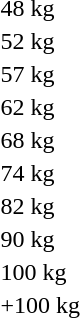<table>
<tr>
<td>48 kg</td>
<td></td>
<td></td>
<td></td>
</tr>
<tr>
<td>52 kg</td>
<td></td>
<td></td>
<td></td>
</tr>
<tr>
<td>57 kg</td>
<td></td>
<td></td>
<td></td>
</tr>
<tr>
<td>62 kg</td>
<td></td>
<td></td>
<td></td>
</tr>
<tr>
<td>68 kg</td>
<td></td>
<td></td>
<td></td>
</tr>
<tr>
<td>74 kg</td>
<td></td>
<td></td>
<td></td>
</tr>
<tr>
<td>82 kg</td>
<td></td>
<td></td>
<td></td>
</tr>
<tr>
<td>90 kg</td>
<td></td>
<td></td>
<td></td>
</tr>
<tr>
<td>100 kg</td>
<td></td>
<td></td>
<td></td>
</tr>
<tr>
<td>+100 kg</td>
<td></td>
<td></td>
<td></td>
</tr>
</table>
